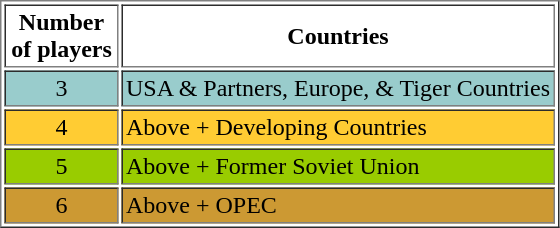<table border="1" cellpadding="2" align="left">
<tr>
<th width="70">Number of players</th>
<td style=text-align:center><strong>Countries</strong></td>
</tr>
<tr>
<td style="background-color: #99CCCC; text-align:center">3</td>
<td style="background-color: #99CCCC">USA & Partners, Europe, & Tiger Countries</td>
</tr>
<tr>
<td style="background-color: #FFCC33; text-align:center">4</td>
<td style="background-color: #FFCC33">Above + Developing Countries</td>
</tr>
<tr>
<td style="background-color: #99CC00; text-align:center">5</td>
<td style="background-color: #99CC00">Above + Former Soviet Union</td>
</tr>
<tr>
<td style="background-color: #CC9933; text-align:center">6</td>
<td style="background-color: #CC9933">Above + OPEC</td>
</tr>
</table>
